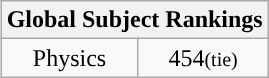<table class="wikitable collapsible collapsed" style="float:right; text-align:center;">
<tr>
<th colspan=4>Global Subject Rankings</th>
</tr>
<tr>
<td>Physics</td>
<td>454<small>(tie)</small></td>
</tr>
</table>
